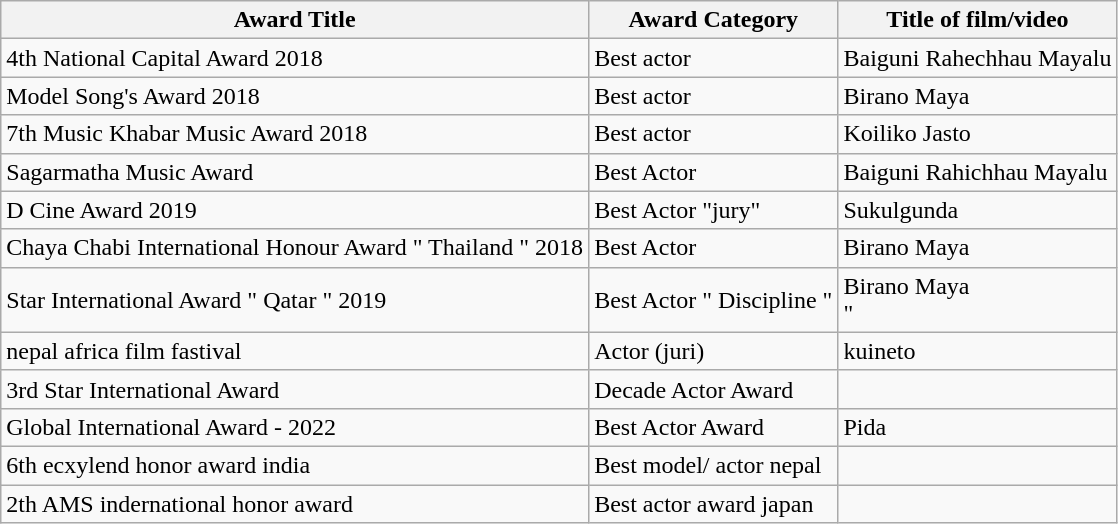<table class="wikitable">
<tr>
<th>Award Title</th>
<th>Award Category</th>
<th>Title of film/video</th>
</tr>
<tr>
<td>4th National Capital Award 2018</td>
<td>Best actor</td>
<td>Baiguni Rahechhau Mayalu</td>
</tr>
<tr>
<td>Model Song's Award 2018</td>
<td>Best actor</td>
<td>Birano Maya</td>
</tr>
<tr>
<td>7th Music Khabar Music Award 2018</td>
<td>Best actor</td>
<td>Koiliko Jasto</td>
</tr>
<tr>
<td>Sagarmatha Music Award</td>
<td>Best Actor</td>
<td>Baiguni Rahichhau Mayalu</td>
</tr>
<tr>
<td>D Cine Award 2019</td>
<td>Best Actor "jury"</td>
<td>Sukulgunda</td>
</tr>
<tr>
<td>Chaya Chabi International Honour Award " Thailand " 2018</td>
<td>Best Actor</td>
<td>Birano Maya</td>
</tr>
<tr>
<td>Star International Award " Qatar " 2019</td>
<td>Best Actor " Discipline "</td>
<td>Birano Maya<br>"</td>
</tr>
<tr>
<td>nepal africa film  fastival</td>
<td>Actor (juri)</td>
<td>kuineto</td>
</tr>
<tr>
<td>3rd Star International Award</td>
<td>Decade Actor Award</td>
<td></td>
</tr>
<tr>
<td>Global International Award - 2022</td>
<td>Best Actor Award</td>
<td>Pida</td>
</tr>
<tr>
<td>6th ecxylend honor  award india</td>
<td>Best model/ actor nepal</td>
<td></td>
</tr>
<tr>
<td>2th AMS indernational  honor award</td>
<td>Best actor award japan</td>
<td></td>
</tr>
</table>
